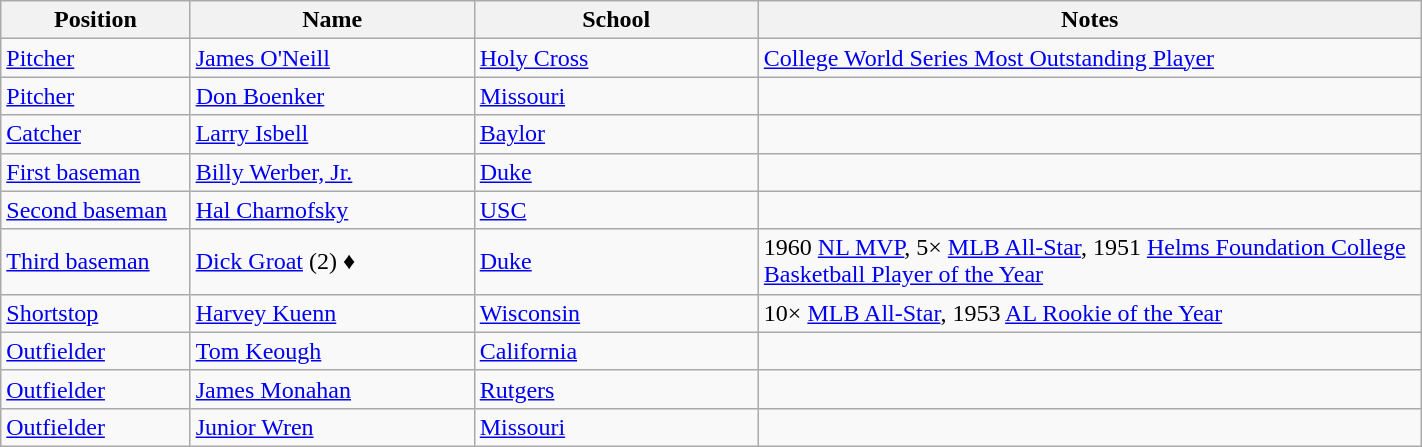<table class="wikitable sortable" style="width:75%;">
<tr>
<th width=10%>Position</th>
<th width=15%>Name</th>
<th width=15%>School</th>
<th width=35% class="unsortable">Notes</th>
</tr>
<tr>
<td><a href='#'>Pitcher</a></td>
<td><a href='#'>James O'Neill</a></td>
<td><a href='#'>Holy Cross</a></td>
<td><a href='#'>College World Series Most Outstanding Player</a></td>
</tr>
<tr>
<td><a href='#'>Pitcher</a></td>
<td><a href='#'>Don Boenker</a></td>
<td><a href='#'>Missouri</a></td>
<td></td>
</tr>
<tr>
<td><a href='#'>Catcher</a></td>
<td><a href='#'>Larry Isbell</a></td>
<td><a href='#'>Baylor</a></td>
<td></td>
</tr>
<tr>
<td><a href='#'>First baseman</a></td>
<td><a href='#'>Billy Werber, Jr.</a></td>
<td><a href='#'>Duke</a></td>
<td></td>
</tr>
<tr>
<td><a href='#'>Second baseman</a></td>
<td><a href='#'>Hal Charnofsky</a></td>
<td><a href='#'>USC</a></td>
<td></td>
</tr>
<tr>
<td><a href='#'>Third baseman</a></td>
<td><a href='#'>Dick Groat</a> (2) ♦</td>
<td><a href='#'>Duke</a></td>
<td>1960 <a href='#'>NL MVP</a>, 5× <a href='#'>MLB All-Star</a>, 1951 <a href='#'>Helms Foundation College Basketball Player of the Year</a></td>
</tr>
<tr>
<td><a href='#'>Shortstop</a></td>
<td><a href='#'>Harvey Kuenn</a></td>
<td><a href='#'>Wisconsin</a></td>
<td>10× <a href='#'>MLB All-Star</a>, 1953 <a href='#'>AL Rookie of the Year</a></td>
</tr>
<tr>
<td><a href='#'>Outfielder</a></td>
<td><a href='#'>Tom Keough</a></td>
<td><a href='#'>California</a></td>
<td></td>
</tr>
<tr>
<td><a href='#'>Outfielder</a></td>
<td><a href='#'>James Monahan</a></td>
<td><a href='#'>Rutgers</a></td>
<td></td>
</tr>
<tr>
<td><a href='#'>Outfielder</a></td>
<td><a href='#'>Junior Wren</a></td>
<td><a href='#'>Missouri</a></td>
<td></td>
</tr>
</table>
